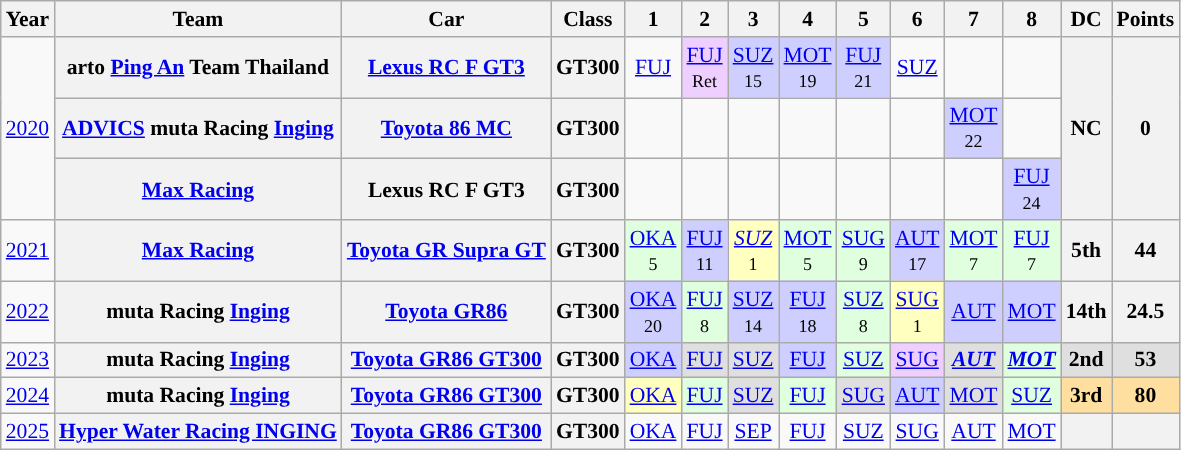<table class="wikitable" style="text-align:center; font-size:90%">
<tr>
<th>Year</th>
<th>Team</th>
<th>Car</th>
<th>Class</th>
<th>1</th>
<th>2</th>
<th>3</th>
<th>4</th>
<th>5</th>
<th>6</th>
<th>7</th>
<th>8</th>
<th>DC</th>
<th>Points</th>
</tr>
<tr>
<td rowspan="3"><a href='#'>2020</a></td>
<th>arto <a href='#'>Ping An</a> Team Thailand</th>
<th><a href='#'>Lexus RC F GT3</a></th>
<th>GT300</th>
<td><a href='#'>FUJ</a></td>
<td style="background:#EFCFFF"><a href='#'>FUJ</a><br><small>Ret</small></td>
<td style="background:#CFCFFF"><a href='#'>SUZ</a><br><small>15</small></td>
<td style="background:#CFCFFF"><a href='#'>MOT</a><br><small>19</small></td>
<td style="background:#CFCFFF"><a href='#'>FUJ</a><br><small>21</small></td>
<td><a href='#'>SUZ</a></td>
<td></td>
<td></td>
<th rowspan="3">NC</th>
<th rowspan="3">0</th>
</tr>
<tr>
<th><a href='#'>ADVICS</a> muta Racing <a href='#'>Inging</a></th>
<th><a href='#'>Toyota 86 MC</a></th>
<th>GT300</th>
<td></td>
<td></td>
<td></td>
<td></td>
<td></td>
<td></td>
<td style="background:#CFCFFF"><a href='#'>MOT</a><br><small>22</small></td>
<td></td>
</tr>
<tr>
<th><a href='#'>Max Racing</a></th>
<th>Lexus RC F GT3</th>
<th>GT300</th>
<td></td>
<td></td>
<td></td>
<td></td>
<td></td>
<td></td>
<td></td>
<td style="background:#CFCFFF;"><a href='#'>FUJ</a><br><small>24</small></td>
</tr>
<tr>
<td><a href='#'>2021</a></td>
<th><a href='#'>Max Racing</a></th>
<th><a href='#'>Toyota GR Supra GT</a></th>
<th>GT300</th>
<td style="background:#DFFFDF;"><a href='#'>OKA</a><br><small>5</small></td>
<td style="background:#CFCFFF;"><a href='#'>FUJ</a><br><small>11</small></td>
<td style="background:#FFFFBF;"><em><a href='#'>SUZ</a></em><br><small>1</small></td>
<td style="background:#DFFFDF;"><a href='#'>MOT</a><br><small>5</small></td>
<td style="background:#DFFFDF;"><a href='#'>SUG</a><br><small>9</small></td>
<td style="background:#CFCFFF;"><a href='#'>AUT</a><br><small>17</small></td>
<td style="background:#DFFFDF"><a href='#'>MOT</a><br><small>7</small></td>
<td style="background:#DFFFDF"><a href='#'>FUJ</a> <br><small>7</small></td>
<th>5th</th>
<th>44</th>
</tr>
<tr>
<td><a href='#'>2022</a></td>
<th>muta Racing <a href='#'>Inging</a></th>
<th><a href='#'>Toyota GR86</a></th>
<th>GT300</th>
<td style="background:#CFCFFF;"><a href='#'>OKA</a><br><small>20</small></td>
<td style="background:#DFFFDF;"><a href='#'>FUJ</a><br><small>8</small></td>
<td style="background:#CFCFFF;"><a href='#'>SUZ</a><br><small>14</small></td>
<td style="background:#CFCFFF;"><a href='#'>FUJ</a><br><small>18</small></td>
<td style="background:#DFFFDF;"><a href='#'>SUZ</a><br><small>8</small></td>
<td style="background:#FFFFBF;"><a href='#'>SUG</a><br><small>1</small></td>
<td style="background:#CFCFFF;"><a href='#'>AUT</a><br></td>
<td style="background:#CFCFFF;"><a href='#'>MOT</a><br></td>
<th>14th</th>
<th>24.5</th>
</tr>
<tr>
<td><a href='#'>2023</a></td>
<th>muta Racing <a href='#'>Inging</a></th>
<th><a href='#'>Toyota GR86 GT300</a></th>
<th>GT300</th>
<td style="background:#CFCFFF;"><a href='#'>OKA</a><br></td>
<td style="background:#DFDFDF;"><a href='#'>FUJ</a><br></td>
<td style="background:#DFDFDF;"><a href='#'>SUZ</a><br></td>
<td style="background:#CFCFFF;"><a href='#'>FUJ</a><br></td>
<td style="background:#DFFFDF;"><a href='#'>SUZ</a><br></td>
<td style="background:#EFCFFF;"><a href='#'>SUG</a><br></td>
<td style="background:#DFDFDF;"><strong><em><a href='#'>AUT</a><br></em></strong></td>
<td style="background:#DFFFDF;"><strong><em><a href='#'>MOT</a></em></strong><br></td>
<th style="background:#DFDFDF;">2nd</th>
<th style="background:#DFDFDF;">53</th>
</tr>
<tr>
<td><a href='#'>2024</a></td>
<th>muta Racing <a href='#'>Inging</a></th>
<th><a href='#'>Toyota GR86 GT300</a></th>
<th>GT300</th>
<td style="background:#ffffbf;"><a href='#'>OKA</a><br></td>
<td style="background:#dfffdf;"><a href='#'>FUJ</a><br></td>
<td style="background:#dfdfdf;"><a href='#'>SUZ</a><br></td>
<td style="background:#dfffdf;"><a href='#'>FUJ</a><br></td>
<td style="background:#dfdfdf;"><a href='#'>SUG</a><br></td>
<td style="background:#cfcfff;"><a href='#'>AUT</a><br></td>
<td style="background:#dfdfdf;"><a href='#'>MOT</a><br></td>
<td style="background:#dfffdf;"><a href='#'>SUZ</a><br></td>
<th style="background:#ffdf9f;">3rd</th>
<th style="background:#ffdf9f;">80</th>
</tr>
<tr>
<td><a href='#'>2025</a></td>
<th><a href='#'>Hyper Water Racing INGING</a></th>
<th><a href='#'>Toyota GR86 GT300</a></th>
<th>GT300</th>
<td style="background:#;"><a href='#'>OKA</a><br></td>
<td style="background:#;"><a href='#'>FUJ</a><br></td>
<td style="background:#;"><a href='#'>SEP</a><br></td>
<td style="background:#;"><a href='#'>FUJ</a><br></td>
<td style="background:#;"><a href='#'>SUZ</a><br></td>
<td style="background:#;"><a href='#'>SUG</a><br></td>
<td style="background:#;"><a href='#'>AUT</a><br></td>
<td style="background:#;"><a href='#'>MOT</a><br></td>
<th></th>
<th></th>
</tr>
</table>
